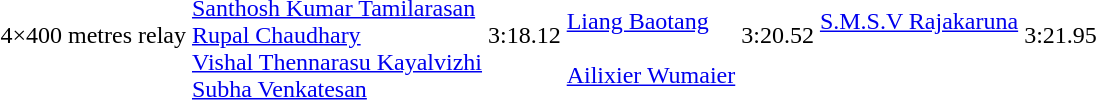<table>
<tr>
<td>4×400 metres relay<br></td>
<td><br><a href='#'>Santhosh Kumar Tamilarasan</a><br><a href='#'>Rupal Chaudhary</a><br><a href='#'>Vishal Thennarasu Kayalvizhi</a><br><a href='#'>Subha Venkatesan</a></td>
<td>3:18.12</td>
<td><br> <a href='#'>Liang Baotang</a><br><br><a href='#'>Ailixier Wumaier</a><br></td>
<td>3:20.52 </td>
<td><br> <a href='#'>S.M.S.V Rajakaruna</a><br><br><br></td>
<td>3:21.95</td>
</tr>
</table>
